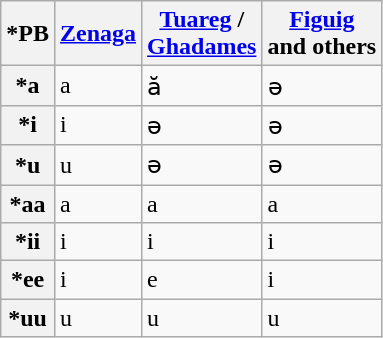<table class="wikitable">
<tr>
<th>*PB</th>
<th><a href='#'>Zenaga</a></th>
<th><a href='#'>Tuareg</a> /<br><a href='#'>Ghadames</a></th>
<th><a href='#'>Figuig</a> <br>and others</th>
</tr>
<tr>
<th>*a</th>
<td>a</td>
<td>ӑ</td>
<td>ə</td>
</tr>
<tr>
<th>*i</th>
<td>i</td>
<td>ə</td>
<td>ə</td>
</tr>
<tr>
<th>*u</th>
<td>u</td>
<td>ə</td>
<td>ə</td>
</tr>
<tr>
<th>*aa</th>
<td>a</td>
<td>a</td>
<td>a</td>
</tr>
<tr>
<th>*ii</th>
<td>i</td>
<td>i</td>
<td>i</td>
</tr>
<tr>
<th>*ee</th>
<td>i</td>
<td>e</td>
<td>i</td>
</tr>
<tr>
<th>*uu</th>
<td>u</td>
<td>u</td>
<td>u</td>
</tr>
</table>
